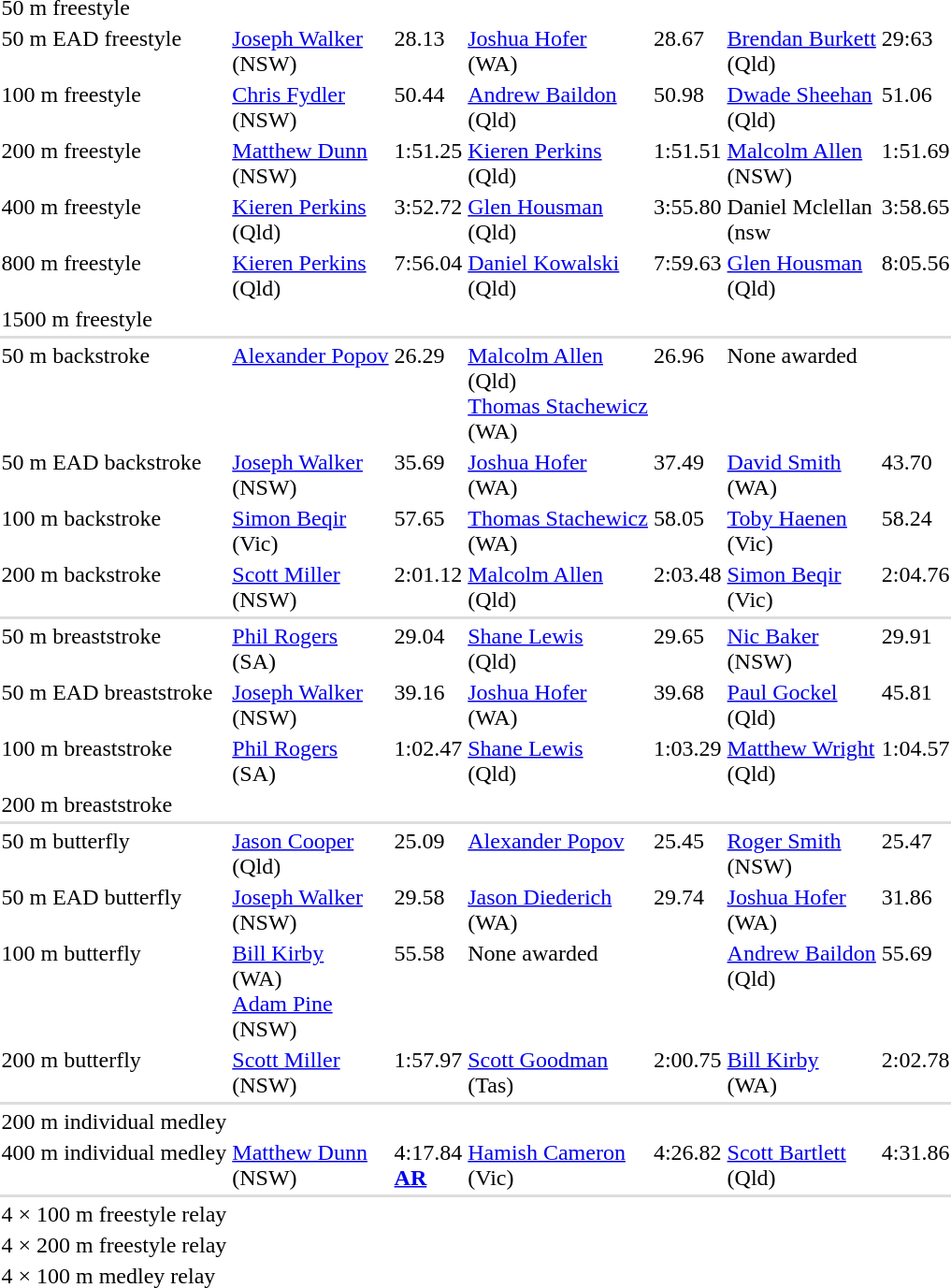<table>
<tr valign="top">
<td>50 m freestyle</td>
<td><br></td>
<td><br></td>
<td><br></td>
<td><br></td>
<td><br></td>
<td><br></td>
</tr>
<tr valign="top">
<td>50 m EAD freestyle</td>
<td><a href='#'>Joseph Walker</a><br> (NSW)</td>
<td>28.13<br></td>
<td><a href='#'>Joshua Hofer</a><br> (WA)</td>
<td>28.67<br></td>
<td><a href='#'>Brendan Burkett</a><br> (Qld)</td>
<td>29:63<br></td>
</tr>
<tr valign="top">
<td>100 m freestyle</td>
<td><a href='#'>Chris Fydler</a><br> (NSW)</td>
<td>50.44<br></td>
<td><a href='#'>Andrew Baildon</a><br> (Qld)</td>
<td>50.98<br></td>
<td><a href='#'>Dwade Sheehan</a><br> (Qld)</td>
<td>51.06<br></td>
</tr>
<tr valign="top">
<td>200 m freestyle</td>
<td><a href='#'>Matthew Dunn</a><br> (NSW)</td>
<td>1:51.25<br></td>
<td><a href='#'>Kieren Perkins</a><br> (Qld)</td>
<td>1:51.51<br></td>
<td><a href='#'>Malcolm Allen</a><br> (NSW)</td>
<td>1:51.69<br></td>
</tr>
<tr valign="top">
<td>400 m freestyle</td>
<td><a href='#'>Kieren Perkins</a><br> (Qld)</td>
<td>3:52.72<br></td>
<td><a href='#'>Glen Housman</a><br> (Qld)</td>
<td>3:55.80<br></td>
<td>Daniel Mclellan<br> (nsw</td>
<td>3:58.65<br></td>
</tr>
<tr valign="top">
<td>800 m freestyle</td>
<td><a href='#'>Kieren Perkins</a><br> (Qld)</td>
<td>7:56.04<br></td>
<td><a href='#'>Daniel Kowalski</a><br> (Qld)</td>
<td>7:59.63<br></td>
<td><a href='#'>Glen Housman</a><br> (Qld)</td>
<td>8:05.56<br></td>
</tr>
<tr valign="top">
<td>1500 m freestyle</td>
<td><br></td>
<td><br></td>
<td><br></td>
<td><br></td>
<td><br></td>
<td><br></td>
</tr>
<tr bgcolor=#DDDDDD>
<td colspan=7></td>
</tr>
<tr valign="top">
<td>50 m backstroke</td>
<td><a href='#'>Alexander Popov</a><br> </td>
<td>26.29<br></td>
<td><a href='#'>Malcolm Allen</a><br> (Qld)<br><a href='#'>Thomas Stachewicz</a><br> (WA)</td>
<td>26.96<br></td>
<td>None awarded</td>
<td></td>
</tr>
<tr valign="top">
<td>50 m EAD backstroke</td>
<td><a href='#'>Joseph Walker</a><br> (NSW)</td>
<td>35.69<br></td>
<td><a href='#'>Joshua Hofer</a><br> (WA)</td>
<td>37.49<br></td>
<td><a href='#'>David Smith</a><br> (WA)</td>
<td>43.70<br></td>
</tr>
<tr valign="top">
<td>100 m backstroke</td>
<td><a href='#'>Simon Beqir</a><br> (Vic)</td>
<td>57.65<br></td>
<td><a href='#'>Thomas Stachewicz</a><br> (WA)</td>
<td>58.05<br></td>
<td><a href='#'>Toby Haenen</a><br> (Vic)</td>
<td>58.24<br></td>
</tr>
<tr valign="top">
<td>200 m backstroke</td>
<td><a href='#'>Scott Miller</a><br> (NSW)</td>
<td>2:01.12<br></td>
<td><a href='#'>Malcolm Allen</a><br> (Qld)</td>
<td>2:03.48<br></td>
<td><a href='#'>Simon Beqir</a><br> (Vic)</td>
<td>2:04.76<br></td>
</tr>
<tr bgcolor=#DDDDDD>
<td colspan=7></td>
</tr>
<tr valign="top">
<td>50 m breaststroke</td>
<td><a href='#'>Phil Rogers</a><br> (SA)</td>
<td>29.04<br></td>
<td><a href='#'>Shane Lewis</a><br> (Qld)</td>
<td>29.65<br></td>
<td><a href='#'>Nic Baker</a><br> (NSW)</td>
<td>29.91<br></td>
</tr>
<tr valign="top">
<td>50 m EAD breaststroke</td>
<td><a href='#'>Joseph Walker</a><br> (NSW)</td>
<td>39.16<br></td>
<td><a href='#'>Joshua Hofer</a><br> (WA)</td>
<td>39.68<br></td>
<td><a href='#'>Paul Gockel</a><br> (Qld)</td>
<td>45.81<br></td>
</tr>
<tr valign="top">
<td>100 m breaststroke</td>
<td><a href='#'>Phil Rogers</a><br> (SA)</td>
<td>1:02.47<br></td>
<td><a href='#'>Shane Lewis</a><br> (Qld)</td>
<td>1:03.29<br></td>
<td><a href='#'>Matthew Wright</a><br> (Qld)</td>
<td>1:04.57<br></td>
</tr>
<tr valign="top">
<td>200 m breaststroke</td>
<td><br></td>
<td><br></td>
<td><br></td>
<td><br></td>
<td><br></td>
<td><br></td>
</tr>
<tr bgcolor=#DDDDDD>
<td colspan=7></td>
</tr>
<tr valign="top">
<td>50 m butterfly</td>
<td><a href='#'>Jason Cooper</a><br> (Qld)</td>
<td>25.09<br></td>
<td><a href='#'>Alexander Popov</a><br> </td>
<td>25.45<br></td>
<td><a href='#'>Roger Smith</a><br> (NSW)</td>
<td>25.47<br></td>
</tr>
<tr valign="top">
<td>50 m EAD butterfly</td>
<td><a href='#'>Joseph Walker</a><br> (NSW)</td>
<td>29.58<br></td>
<td><a href='#'>Jason Diederich</a><br> (WA)</td>
<td>29.74<br></td>
<td><a href='#'>Joshua Hofer</a><br> (WA)</td>
<td>31.86<br></td>
</tr>
<tr valign="top">
<td>100 m butterfly</td>
<td><a href='#'>Bill Kirby</a><br> (WA)<br><a href='#'>Adam Pine</a><br> (NSW)</td>
<td>55.58<br></td>
<td>None awarded</td>
<td></td>
<td><a href='#'>Andrew Baildon</a><br> (Qld)</td>
<td>55.69<br></td>
</tr>
<tr valign="top">
<td>200 m butterfly</td>
<td><a href='#'>Scott Miller</a><br> (NSW)</td>
<td>1:57.97<br></td>
<td><a href='#'>Scott Goodman</a><br> (Tas)</td>
<td>2:00.75<br></td>
<td><a href='#'>Bill Kirby</a><br> (WA)</td>
<td>2:02.78<br></td>
</tr>
<tr bgcolor=#DDDDDD>
<td colspan=7></td>
</tr>
<tr valign="top">
<td>200 m individual medley</td>
<td><br></td>
<td><br></td>
<td><br></td>
<td><br></td>
<td><br></td>
<td><br></td>
</tr>
<tr valign="top">
<td>400 m individual medley</td>
<td><a href='#'>Matthew Dunn</a><br> (NSW)</td>
<td>4:17.84<br><strong><a href='#'>AR</a></strong></td>
<td><a href='#'>Hamish Cameron</a><br> (Vic)</td>
<td>4:26.82<br></td>
<td><a href='#'>Scott Bartlett</a><br> (Qld)</td>
<td>4:31.86<br></td>
</tr>
<tr bgcolor=#DDDDDD>
<td colspan=7></td>
</tr>
<tr valign="top">
<td>4 × 100 m freestyle relay</td>
<td><br></td>
<td><br></td>
<td><br></td>
<td><br></td>
<td><br></td>
<td><br></td>
</tr>
<tr valign="top">
<td>4 × 200 m freestyle relay</td>
<td><br></td>
<td><br></td>
<td><br></td>
<td><br></td>
<td><br></td>
<td><br></td>
</tr>
<tr valign="top">
<td>4 × 100 m medley relay</td>
<td><br></td>
<td><br></td>
<td><br></td>
<td><br></td>
<td><br></td>
<td><br></td>
</tr>
</table>
